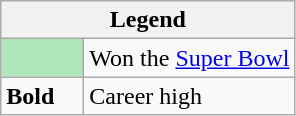<table class="wikitable">
<tr>
<th colspan="2">Legend</th>
</tr>
<tr>
<td style="background:#afe6ba; width:3em;"></td>
<td>Won the <a href='#'>Super Bowl</a></td>
</tr>
<tr>
<td><strong>Bold</strong></td>
<td>Career high</td>
</tr>
</table>
